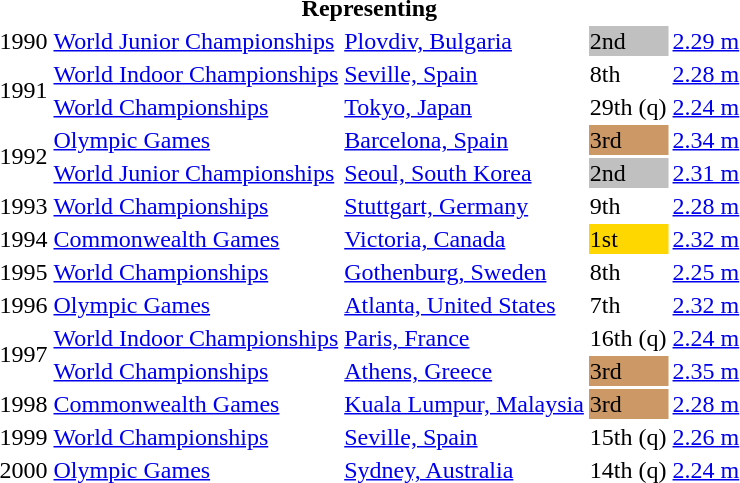<table>
<tr>
<th colspan="6">Representing </th>
</tr>
<tr>
<td>1990</td>
<td><a href='#'>World Junior Championships</a></td>
<td><a href='#'>Plovdiv, Bulgaria</a></td>
<td bgcolor="silver">2nd</td>
<td><a href='#'>2.29 m</a></td>
</tr>
<tr>
<td rowspan=2>1991</td>
<td><a href='#'>World Indoor Championships</a></td>
<td><a href='#'>Seville, Spain</a></td>
<td>8th</td>
<td><a href='#'>2.28 m</a></td>
</tr>
<tr>
<td><a href='#'>World Championships</a></td>
<td><a href='#'>Tokyo, Japan</a></td>
<td>29th (q)</td>
<td><a href='#'>2.24 m</a></td>
</tr>
<tr>
<td rowspan=2>1992</td>
<td><a href='#'>Olympic Games</a></td>
<td><a href='#'>Barcelona, Spain</a></td>
<td bgcolor="cc9966">3rd</td>
<td><a href='#'>2.34 m</a></td>
</tr>
<tr>
<td><a href='#'>World Junior Championships</a></td>
<td><a href='#'>Seoul, South Korea</a></td>
<td bgcolor="silver">2nd</td>
<td><a href='#'>2.31 m</a></td>
</tr>
<tr>
<td>1993</td>
<td><a href='#'>World Championships</a></td>
<td><a href='#'>Stuttgart, Germany</a></td>
<td>9th</td>
<td><a href='#'>2.28 m</a></td>
</tr>
<tr>
<td>1994</td>
<td><a href='#'>Commonwealth Games</a></td>
<td><a href='#'>Victoria, Canada</a></td>
<td bgcolor="gold">1st</td>
<td><a href='#'>2.32 m</a></td>
</tr>
<tr>
<td>1995</td>
<td><a href='#'>World Championships</a></td>
<td><a href='#'>Gothenburg, Sweden</a></td>
<td>8th</td>
<td><a href='#'>2.25 m</a></td>
</tr>
<tr>
<td>1996</td>
<td><a href='#'>Olympic Games</a></td>
<td><a href='#'>Atlanta, United States</a></td>
<td>7th</td>
<td><a href='#'>2.32 m</a></td>
</tr>
<tr>
<td rowspan=2>1997</td>
<td><a href='#'>World Indoor Championships</a></td>
<td><a href='#'>Paris, France</a></td>
<td>16th (q)</td>
<td><a href='#'>2.24 m</a></td>
</tr>
<tr>
<td><a href='#'>World Championships</a></td>
<td><a href='#'>Athens, Greece</a></td>
<td bgcolor="cc9966">3rd</td>
<td><a href='#'>2.35 m</a></td>
</tr>
<tr>
<td>1998</td>
<td><a href='#'>Commonwealth Games</a></td>
<td><a href='#'>Kuala Lumpur, Malaysia</a></td>
<td bgcolor="cc9966">3rd</td>
<td><a href='#'>2.28 m</a></td>
</tr>
<tr>
<td>1999</td>
<td><a href='#'>World Championships</a></td>
<td><a href='#'>Seville, Spain</a></td>
<td>15th (q)</td>
<td><a href='#'>2.26 m</a></td>
</tr>
<tr>
<td>2000</td>
<td><a href='#'>Olympic Games</a></td>
<td><a href='#'>Sydney, Australia</a></td>
<td>14th (q)</td>
<td><a href='#'>2.24 m</a></td>
</tr>
</table>
